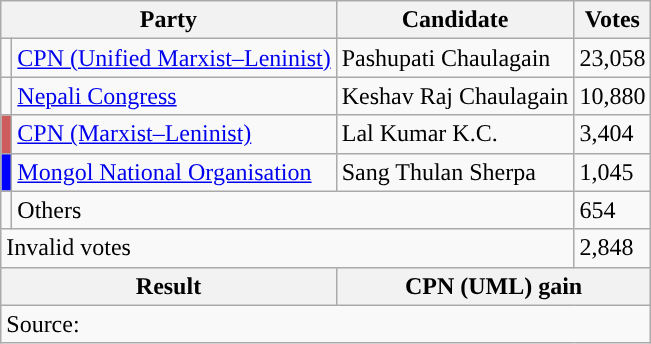<table class="wikitable">
<tr>
<th colspan="2">Party</th>
<th>Candidate</th>
<th>Votes</th>
</tr>
<tr>
<td style="background-color:"></td>
<td><a href='#'>CPN (Unified Marxist–Leninist)</a></td>
<td>Pashupati Chaulagain</td>
<td>23,058</td>
</tr>
<tr>
<td style="background-color:"></td>
<td><a href='#'>Nepali Congress</a></td>
<td>Keshav Raj Chaulagain</td>
<td>10,880</td>
</tr>
<tr>
<td style="background-color:indianred"></td>
<td><a href='#'>CPN (Marxist–Leninist)</a></td>
<td>Lal Kumar K.C.</td>
<td>3,404</td>
</tr>
<tr>
<td style="background-color:blue"></td>
<td><a href='#'>Mongol National Organisation</a></td>
<td>Sang Thulan Sherpa</td>
<td>1,045</td>
</tr>
<tr>
<td></td>
<td colspan="2">Others</td>
<td>654</td>
</tr>
<tr>
<td colspan="3">Invalid votes</td>
<td>2,848</td>
</tr>
<tr>
<th colspan="2">Result</th>
<th colspan="2">CPN (UML) gain</th>
</tr>
<tr>
<td colspan="4">Source: </td>
</tr>
</table>
